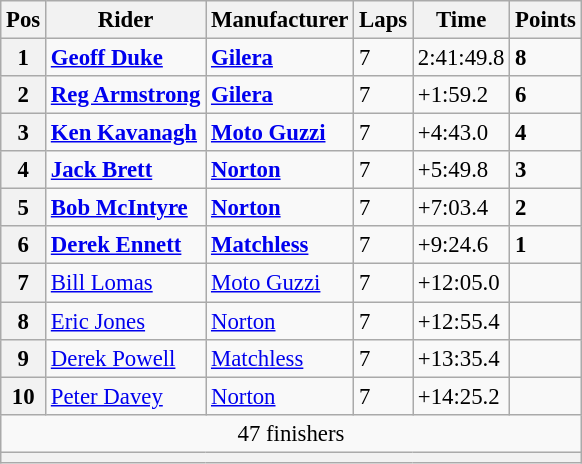<table class="wikitable" style="font-size: 95%;">
<tr>
<th>Pos</th>
<th>Rider</th>
<th>Manufacturer</th>
<th>Laps</th>
<th>Time</th>
<th>Points</th>
</tr>
<tr>
<th>1</th>
<td> <strong><a href='#'>Geoff Duke</a></strong></td>
<td><strong><a href='#'>Gilera</a></strong></td>
<td>7</td>
<td>2:41:49.8</td>
<td><strong>8</strong></td>
</tr>
<tr>
<th>2</th>
<td> <strong><a href='#'>Reg Armstrong</a></strong></td>
<td><strong><a href='#'>Gilera</a></strong></td>
<td>7</td>
<td>+1:59.2</td>
<td><strong>6</strong></td>
</tr>
<tr>
<th>3</th>
<td> <strong><a href='#'>Ken Kavanagh</a></strong></td>
<td><strong><a href='#'>Moto Guzzi</a></strong></td>
<td>7</td>
<td>+4:43.0</td>
<td><strong>4</strong></td>
</tr>
<tr>
<th>4</th>
<td> <strong><a href='#'>Jack Brett</a></strong></td>
<td><strong><a href='#'>Norton</a></strong></td>
<td>7</td>
<td>+5:49.8</td>
<td><strong>3</strong></td>
</tr>
<tr>
<th>5</th>
<td> <strong><a href='#'>Bob McIntyre</a></strong></td>
<td><strong><a href='#'>Norton</a></strong></td>
<td>7</td>
<td>+7:03.4</td>
<td><strong>2</strong></td>
</tr>
<tr>
<th>6</th>
<td> <strong><a href='#'>Derek Ennett</a></strong></td>
<td><strong><a href='#'>Matchless</a></strong></td>
<td>7</td>
<td>+9:24.6</td>
<td><strong>1</strong></td>
</tr>
<tr>
<th>7</th>
<td> <a href='#'>Bill Lomas</a></td>
<td><a href='#'>Moto Guzzi</a></td>
<td>7</td>
<td>+12:05.0</td>
<td></td>
</tr>
<tr>
<th>8</th>
<td> <a href='#'>Eric Jones</a></td>
<td><a href='#'>Norton</a></td>
<td>7</td>
<td>+12:55.4</td>
<td></td>
</tr>
<tr>
<th>9</th>
<td> <a href='#'>Derek Powell</a></td>
<td><a href='#'>Matchless</a></td>
<td>7</td>
<td>+13:35.4</td>
<td></td>
</tr>
<tr>
<th>10</th>
<td> <a href='#'>Peter Davey</a></td>
<td><a href='#'>Norton</a></td>
<td>7</td>
<td>+14:25.2</td>
<td></td>
</tr>
<tr>
<td colspan=6 align=center>47 finishers</td>
</tr>
<tr>
<th colspan=6></th>
</tr>
</table>
